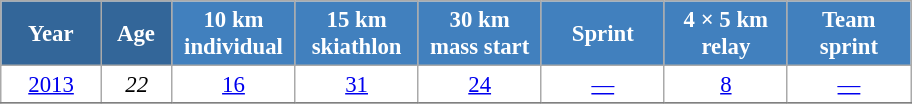<table class="wikitable" style="font-size:95%; text-align:center; border:grey solid 1px; border-collapse:collapse; background:#ffffff;">
<tr>
<th style="background-color:#369; color:white; width:60px;"> Year </th>
<th style="background-color:#369; color:white; width:40px;"> Age </th>
<th style="background-color:#4180be; color:white; width:75px;"> 10 km <br> individual </th>
<th style="background-color:#4180be; color:white; width:75px;"> 15 km <br> skiathlon </th>
<th style="background-color:#4180be; color:white; width:75px;"> 30 km <br> mass start </th>
<th style="background-color:#4180be; color:white; width:75px;"> Sprint </th>
<th style="background-color:#4180be; color:white; width:75px;"> 4 × 5 km <br> relay </th>
<th style="background-color:#4180be; color:white; width:75px;"> Team <br> sprint </th>
</tr>
<tr>
<td><a href='#'>2013</a></td>
<td><em>22</em></td>
<td><a href='#'>16</a></td>
<td><a href='#'>31</a></td>
<td><a href='#'>24</a></td>
<td><a href='#'>—</a></td>
<td><a href='#'>8</a></td>
<td><a href='#'>—</a></td>
</tr>
<tr>
</tr>
</table>
